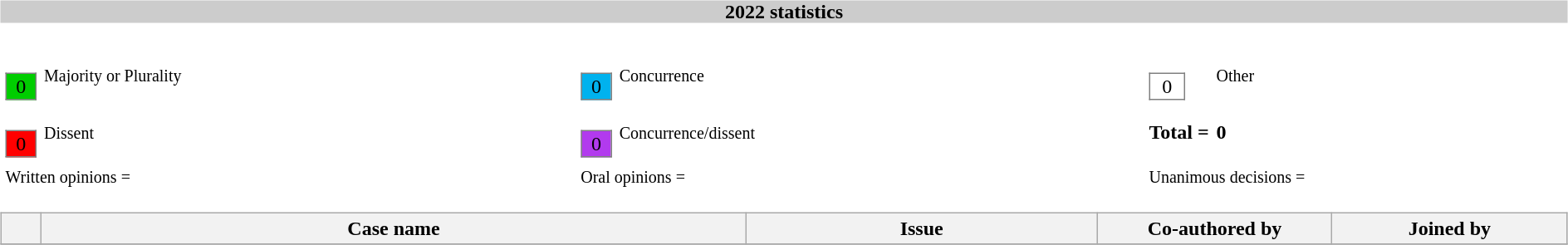<table width=100%>
<tr>
<td><br><table width=100% align=center cellpadding=0 cellspacing=0>
<tr>
<th bgcolor=#CCCCCC>2022 statistics</th>
</tr>
<tr>
<td><br><table width=100% cellpadding="2" cellspacing="2" border="0"width=25px>
<tr>
<td><br><table border="1" style="border-collapse:collapse;">
<tr>
<td align=center bgcolor=#00CD00 width=25px>0</td>
</tr>
</table>
</td>
<td><small>Majority or Plurality</small></td>
<td width=25px><br><table border="1" style="border-collapse:collapse;">
<tr>
<td align=center width=25px bgcolor=#00B2EE>0</td>
</tr>
</table>
</td>
<td><small>Concurrence</small></td>
<td width=25px><br><table border="1" style="border-collapse:collapse;">
<tr>
<td align=center width=25px bgcolor=white>0</td>
</tr>
</table>
</td>
<td><small>Other</small></td>
</tr>
<tr>
<td width=25px><br><table border="1" style="border-collapse:collapse;">
<tr>
<td align=center width=25px bgcolor=red>0</td>
</tr>
</table>
</td>
<td><small>Dissent</small></td>
<td width=25px><br><table border="1" style="border-collapse:collapse;">
<tr>
<td align=center width=25px bgcolor=#B23AEE>0</td>
</tr>
</table>
</td>
<td><small>Concurrence/dissent</small></td>
<td white-space: nowrap><strong>Total = </strong></td>
<td><strong>0</strong></td>
</tr>
<tr>
<td colspan=2><small>Written opinions = </small></td>
<td colspan=2><small>Oral opinions = </small></td>
<td colspan=2><small> Unanimous decisions = </small></td>
</tr>
</table>
<table class="wikitable" width=100%>
<tr bgcolor="#CCCCCC">
<th width=25px></th>
<th width=45%>Case name</th>
<th>Issue</th>
<th width=15%>Co-authored by</th>
<th width=15%>Joined by</th>
</tr>
<tr>
</tr>
</table>
</td>
</tr>
</table>
</td>
</tr>
</table>
